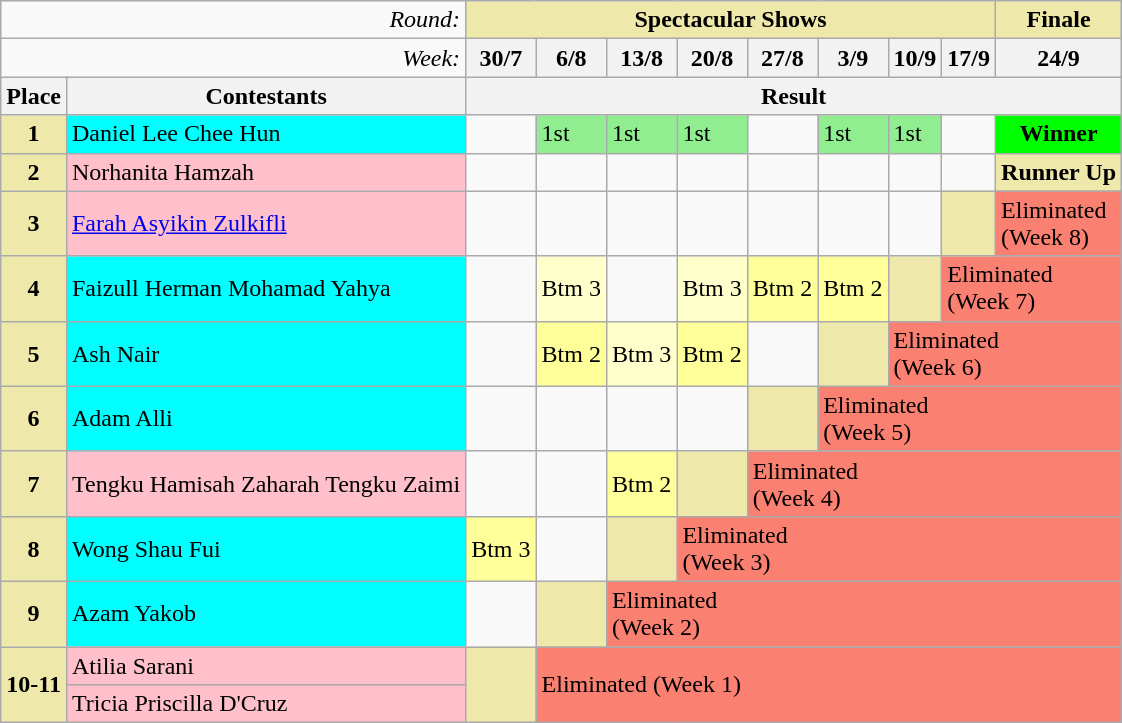<table class="wikitable">
<tr>
<td colspan="2" align="right"><em>Round:</em></td>
<td colspan="8" bgcolor="palegoldenrod" align="Center"><strong>Spectacular Shows</strong></td>
<td colspan="1" bgcolor="palegoldenrod" align="Center"><strong>Finale</strong></td>
</tr>
<tr>
<td colspan="2" align="right"><em>Week:</em></td>
<th><strong>30/7</strong></th>
<th><strong>6/8</strong></th>
<th><strong>13/8</strong></th>
<th><strong>20/8</strong></th>
<th><strong>27/8</strong></th>
<th><strong>3/9</strong></th>
<th><strong>10/9</strong></th>
<th><strong>17/9</strong></th>
<th><strong>24/9</strong></th>
</tr>
<tr>
<th>Place</th>
<th>Contestants</th>
<th colspan="11" align="center">Result</th>
</tr>
<tr>
<td align="center" bgcolor="palegoldenrod"><strong>1</strong></td>
<td bgcolor="cyan">Daniel Lee Chee Hun</td>
<td></td>
<td bgcolor="lightgreen">1st</td>
<td bgcolor="lightgreen">1st</td>
<td bgcolor="lightgreen">1st</td>
<td></td>
<td bgcolor="lightgreen">1st</td>
<td bgcolor="lightgreen">1st</td>
<td></td>
<td align="center" bgcolor="lime"><strong>Winner</strong></td>
</tr>
<tr>
<td align="center" bgcolor="palegoldenrod"><strong>2</strong></td>
<td bgcolor="pink">Norhanita Hamzah</td>
<td></td>
<td></td>
<td></td>
<td></td>
<td></td>
<td></td>
<td></td>
<td></td>
<td align="center" bgcolor="palegoldenrod"><strong>Runner Up</strong></td>
</tr>
<tr>
<td align="center" bgcolor="palegoldenrod"><strong>3</strong></td>
<td bgcolor="pink"><a href='#'>Farah Asyikin Zulkifli</a></td>
<td></td>
<td></td>
<td></td>
<td></td>
<td></td>
<td></td>
<td></td>
<td bgcolor="palegoldenrod" align="center"></td>
<td colspan="1" style="background:salmon;">Eliminated <br> (Week 8)</td>
</tr>
<tr>
<td align="center" bgcolor="palegoldenrod"><strong>4</strong></td>
<td bgcolor="cyan">Faizull Herman Mohamad Yahya</td>
<td></td>
<td bgcolor="#ffc">Btm 3</td>
<td></td>
<td bgcolor="#ffc">Btm 3</td>
<td bgcolor="#ff9">Btm 2</td>
<td bgcolor="#ff9">Btm 2</td>
<td bgcolor="palegoldenrod" align="center"></td>
<td colspan="2" style="background:salmon;">Eliminated <br> (Week 7)</td>
</tr>
<tr>
<td align="center" bgcolor="palegoldenrod"><strong>5</strong></td>
<td bgcolor="cyan">Ash Nair</td>
<td></td>
<td bgcolor="#ff9">Btm 2</td>
<td bgcolor="#ffc">Btm 3</td>
<td bgcolor="#ff9">Btm 2</td>
<td></td>
<td bgcolor="palegoldenrod" align="center"></td>
<td colspan="3" style="background:salmon;">Eliminated <br> (Week 6)</td>
</tr>
<tr>
<td align="center" bgcolor="palegoldenrod"><strong>6</strong></td>
<td bgcolor="cyan">Adam Alli</td>
<td></td>
<td></td>
<td></td>
<td></td>
<td bgcolor="palegoldenrod" align="center"></td>
<td colspan="4" style="background:salmon;">Eliminated <br> (Week 5)</td>
</tr>
<tr>
<td align="center" bgcolor="palegoldenrod"><strong>7</strong></td>
<td bgcolor="pink">Tengku Hamisah Zaharah Tengku Zaimi</td>
<td></td>
<td></td>
<td bgcolor="#ff9">Btm 2</td>
<td bgcolor="palegoldenrod" align="center"></td>
<td colspan="5" style="background:salmon;">Eliminated <br> (Week 4)</td>
</tr>
<tr>
<td align="center" bgcolor="palegoldenrod"><strong>8</strong></td>
<td bgcolor="cyan">Wong Shau Fui</td>
<td bgcolor="#ff9">Btm 3</td>
<td></td>
<td bgcolor="palegoldenrod" align="center"></td>
<td colspan="6" style="background:salmon;">Eliminated <br> (Week 3)</td>
</tr>
<tr>
<td align="center" bgcolor="palegoldenrod"><strong>9</strong></td>
<td bgcolor="cyan">Azam Yakob</td>
<td></td>
<td bgcolor="palegoldenrod" align="center"></td>
<td colspan="7" style="background:salmon;">Eliminated <br> (Week 2)</td>
</tr>
<tr>
<td align="center" bgcolor="palegoldenrod" rowspan="2"><strong>10-11</strong></td>
<td bgcolor="pink">Atilia Sarani</td>
<td bgcolor="palegoldenrod" align="center" rowspan="2"></td>
<td style="background:salmon;" colspan="8" rowspan="2">Eliminated (Week 1)</td>
</tr>
<tr>
<td bgcolor="pink">Tricia Priscilla D'Cruz</td>
</tr>
</table>
